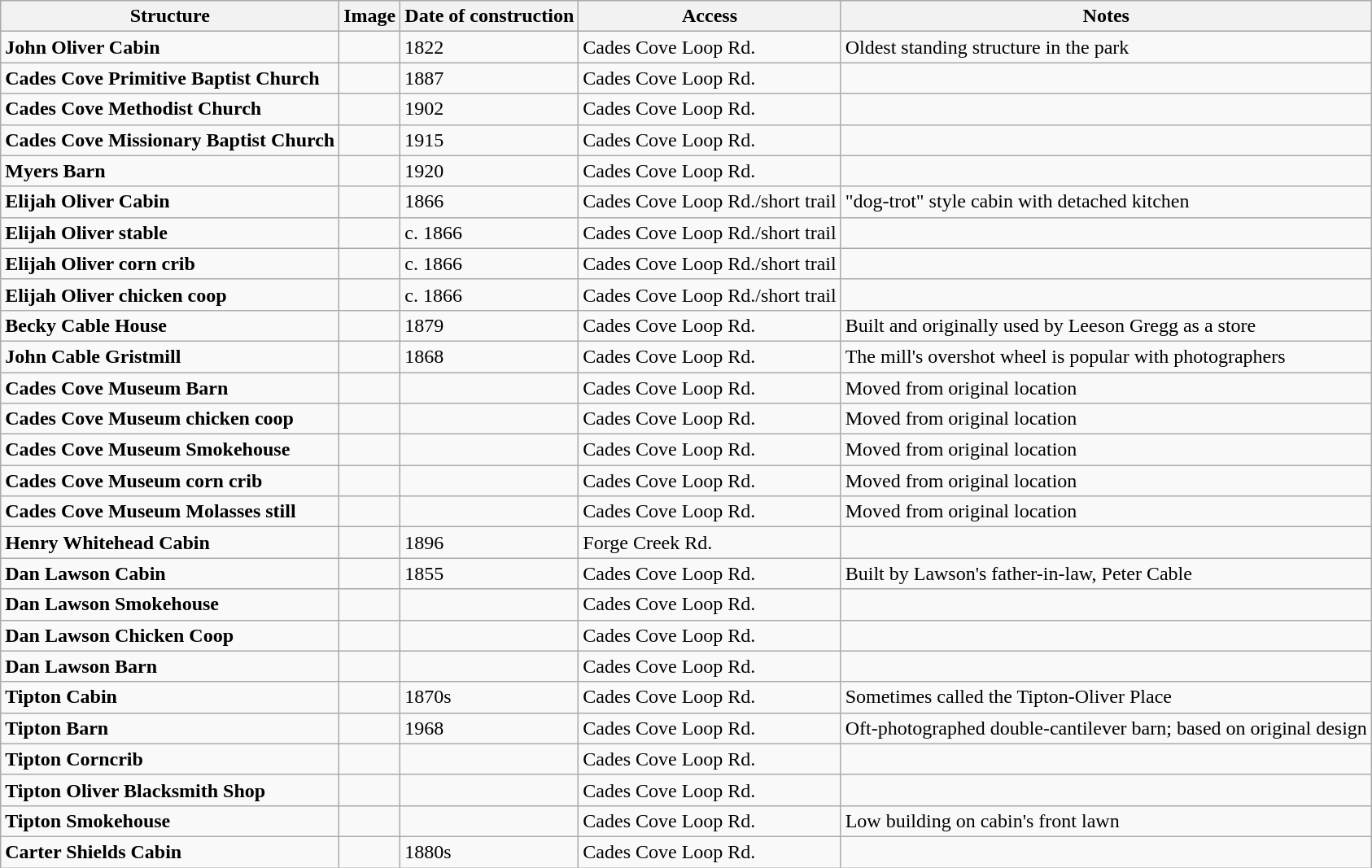<table class="wikitable">
<tr>
<th>Structure</th>
<th>Image</th>
<th>Date of construction</th>
<th>Access</th>
<th>Notes</th>
</tr>
<tr>
<td><strong>John Oliver Cabin</strong></td>
<td></td>
<td>1822</td>
<td>Cades Cove Loop Rd.</td>
<td>Oldest standing structure in the park</td>
</tr>
<tr>
<td><strong>Cades Cove Primitive Baptist Church</strong></td>
<td></td>
<td>1887</td>
<td>Cades Cove Loop Rd.</td>
<td></td>
</tr>
<tr>
<td><strong>Cades Cove Methodist Church</strong></td>
<td></td>
<td>1902</td>
<td>Cades Cove Loop Rd.</td>
<td></td>
</tr>
<tr>
<td><strong>Cades Cove Missionary Baptist Church</strong></td>
<td></td>
<td>1915</td>
<td>Cades Cove Loop Rd.</td>
<td></td>
</tr>
<tr>
<td><strong>Myers Barn</strong></td>
<td></td>
<td>1920</td>
<td>Cades Cove Loop Rd.</td>
<td></td>
</tr>
<tr>
<td><strong>Elijah Oliver Cabin</strong></td>
<td></td>
<td>1866</td>
<td>Cades Cove Loop Rd./short trail</td>
<td>"dog-trot" style cabin with detached kitchen</td>
</tr>
<tr>
<td><strong>Elijah Oliver stable</strong></td>
<td></td>
<td>c. 1866</td>
<td>Cades Cove Loop Rd./short trail</td>
<td></td>
</tr>
<tr>
<td><strong>Elijah Oliver corn crib</strong></td>
<td></td>
<td>c. 1866</td>
<td>Cades Cove Loop Rd./short trail</td>
<td></td>
</tr>
<tr>
<td><strong>Elijah Oliver chicken coop</strong></td>
<td></td>
<td>c. 1866</td>
<td>Cades Cove Loop Rd./short trail</td>
<td></td>
</tr>
<tr>
<td><strong>Becky Cable House</strong></td>
<td></td>
<td>1879</td>
<td>Cades Cove Loop Rd.</td>
<td>Built and originally used by Leeson Gregg as a store</td>
</tr>
<tr>
<td><strong>John Cable Gristmill</strong></td>
<td></td>
<td>1868</td>
<td>Cades Cove Loop Rd.</td>
<td>The mill's overshot wheel is popular with photographers</td>
</tr>
<tr>
<td><strong>Cades Cove Museum Barn</strong></td>
<td></td>
<td></td>
<td>Cades Cove Loop Rd.</td>
<td>Moved from original location</td>
</tr>
<tr>
<td><strong>Cades Cove Museum chicken coop</strong></td>
<td></td>
<td></td>
<td>Cades Cove Loop Rd.</td>
<td>Moved from original location</td>
</tr>
<tr>
<td><strong>Cades Cove Museum Smokehouse</strong></td>
<td></td>
<td></td>
<td>Cades Cove Loop Rd.</td>
<td>Moved from original location</td>
</tr>
<tr>
<td><strong>Cades Cove Museum corn crib</strong></td>
<td></td>
<td></td>
<td>Cades Cove Loop Rd.</td>
<td>Moved from original location</td>
</tr>
<tr>
<td><strong>Cades Cove Museum Molasses still</strong></td>
<td></td>
<td></td>
<td>Cades Cove Loop Rd.</td>
<td>Moved from original location</td>
</tr>
<tr>
<td><strong>Henry Whitehead Cabin</strong></td>
<td></td>
<td>1896</td>
<td>Forge Creek Rd.</td>
<td></td>
</tr>
<tr>
<td><strong>Dan Lawson Cabin</strong></td>
<td></td>
<td>1855</td>
<td>Cades Cove Loop Rd.</td>
<td>Built by Lawson's father-in-law, Peter Cable</td>
</tr>
<tr>
<td><strong>Dan Lawson Smokehouse</strong></td>
<td></td>
<td></td>
<td>Cades Cove Loop Rd.</td>
<td></td>
</tr>
<tr>
<td><strong>Dan Lawson Chicken Coop</strong></td>
<td></td>
<td></td>
<td>Cades Cove Loop Rd.</td>
<td></td>
</tr>
<tr>
<td><strong>Dan Lawson Barn</strong></td>
<td></td>
<td></td>
<td>Cades Cove Loop Rd.</td>
<td></td>
</tr>
<tr>
<td><strong>Tipton Cabin</strong></td>
<td></td>
<td>1870s</td>
<td>Cades Cove Loop Rd.</td>
<td>Sometimes called the Tipton-Oliver Place</td>
</tr>
<tr>
<td><strong>Tipton Barn</strong></td>
<td></td>
<td>1968</td>
<td>Cades Cove Loop Rd.</td>
<td>Oft-photographed double-cantilever barn; based on original design</td>
</tr>
<tr>
<td><strong>Tipton Corncrib</strong></td>
<td></td>
<td></td>
<td>Cades Cove Loop Rd.</td>
<td></td>
</tr>
<tr>
<td><strong>Tipton Oliver Blacksmith Shop</strong></td>
<td></td>
<td></td>
<td>Cades Cove Loop Rd.</td>
<td></td>
</tr>
<tr>
<td><strong>Tipton Smokehouse</strong></td>
<td></td>
<td></td>
<td>Cades Cove Loop Rd.</td>
<td>Low building on cabin's front lawn</td>
</tr>
<tr>
<td><strong>Carter Shields Cabin</strong></td>
<td></td>
<td>1880s</td>
<td>Cades Cove Loop Rd.</td>
<td></td>
</tr>
</table>
